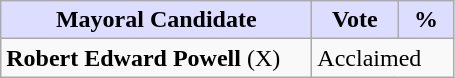<table class="wikitable">
<tr>
<th style="background:#ddf; width:200px;">Mayoral Candidate</th>
<th style="background:#ddf; width:50px;">Vote</th>
<th style="background:#ddf; width:30px;">%</th>
</tr>
<tr>
<td><strong>Robert Edward Powell</strong> (X)</td>
<td colspan="2">Acclaimed</td>
</tr>
</table>
